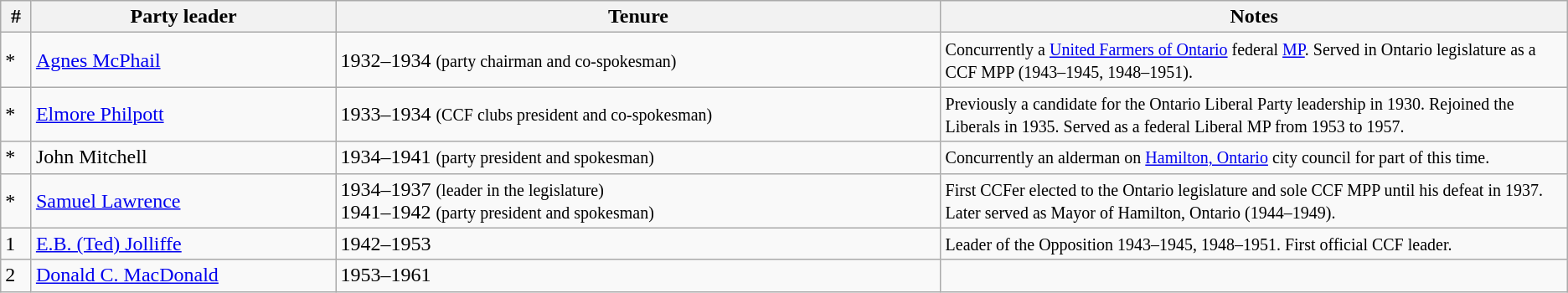<table class="wikitable">
<tr>
<th>#</th>
<th>Party leader</th>
<th>Tenure</th>
<th style="width: 40%">Notes</th>
</tr>
<tr>
<td>*</td>
<td><a href='#'>Agnes McPhail</a></td>
<td>1932–1934 <small>(party chairman and co-spokesman)</small></td>
<td><small>Concurrently a <a href='#'>United Farmers of Ontario</a> federal <a href='#'>MP</a>. Served in Ontario legislature as a CCF MPP (1943–1945, 1948–1951).</small></td>
</tr>
<tr>
<td>*</td>
<td><a href='#'>Elmore Philpott</a></td>
<td>1933–1934 <small>(CCF clubs president and co-spokesman)</small></td>
<td><small>Previously a candidate for the Ontario Liberal Party leadership in 1930. Rejoined the Liberals in 1935. Served as a federal Liberal MP from 1953 to 1957.</small></td>
</tr>
<tr>
<td>*</td>
<td>John Mitchell</td>
<td>1934–1941 <small>(party president and spokesman)</small></td>
<td><small>Concurrently an alderman on <a href='#'>Hamilton, Ontario</a> city council for part of this time.</small></td>
</tr>
<tr>
<td>*</td>
<td><a href='#'>Samuel Lawrence</a></td>
<td>1934–1937 <small>(leader in the legislature)</small><br>1941–1942 <small>(party president and spokesman)</small></td>
<td><small>First CCFer elected to the Ontario legislature and sole CCF MPP until his defeat in 1937. Later served as Mayor of Hamilton, Ontario (1944–1949).</small></td>
</tr>
<tr>
<td>1</td>
<td><a href='#'>E.B. (Ted) Jolliffe</a></td>
<td>1942–1953</td>
<td><small>Leader of the Opposition 1943–1945, 1948–1951. First official CCF leader.</small></td>
</tr>
<tr>
<td>2</td>
<td><a href='#'>Donald C. MacDonald</a></td>
<td>1953–1961</td>
<td></td>
</tr>
</table>
